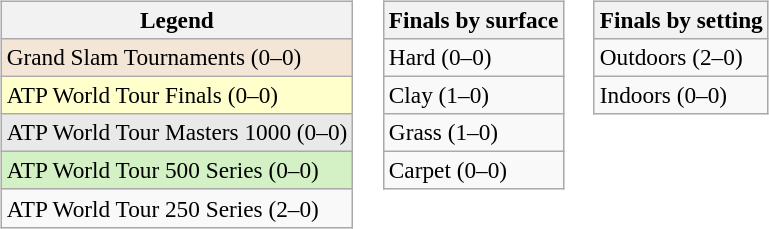<table>
<tr valign=top>
<td><br><table class=wikitable style=font-size:97%>
<tr>
<th>Legend</th>
</tr>
<tr style="background:#f3e6d7;">
<td>Grand Slam Tournaments (0–0)</td>
</tr>
<tr style="background:#ffc;">
<td>ATP World Tour Finals (0–0)</td>
</tr>
<tr style="background:#e9e9e9;">
<td>ATP World Tour Masters 1000 (0–0)</td>
</tr>
<tr style="background:#d4f1c5;">
<td>ATP World Tour 500 Series (0–0)</td>
</tr>
<tr>
<td>ATP World Tour 250 Series (2–0)</td>
</tr>
</table>
</td>
<td><br><table class=wikitable style=font-size:97%>
<tr>
<th>Finals by surface</th>
</tr>
<tr>
<td>Hard (0–0)</td>
</tr>
<tr>
<td>Clay (1–0)</td>
</tr>
<tr>
<td>Grass (1–0)</td>
</tr>
<tr>
<td>Carpet (0–0)</td>
</tr>
</table>
</td>
<td><br><table class=wikitable style=font-size:97%>
<tr>
<th>Finals by setting</th>
</tr>
<tr>
<td>Outdoors (2–0)</td>
</tr>
<tr>
<td>Indoors (0–0)</td>
</tr>
</table>
</td>
</tr>
</table>
